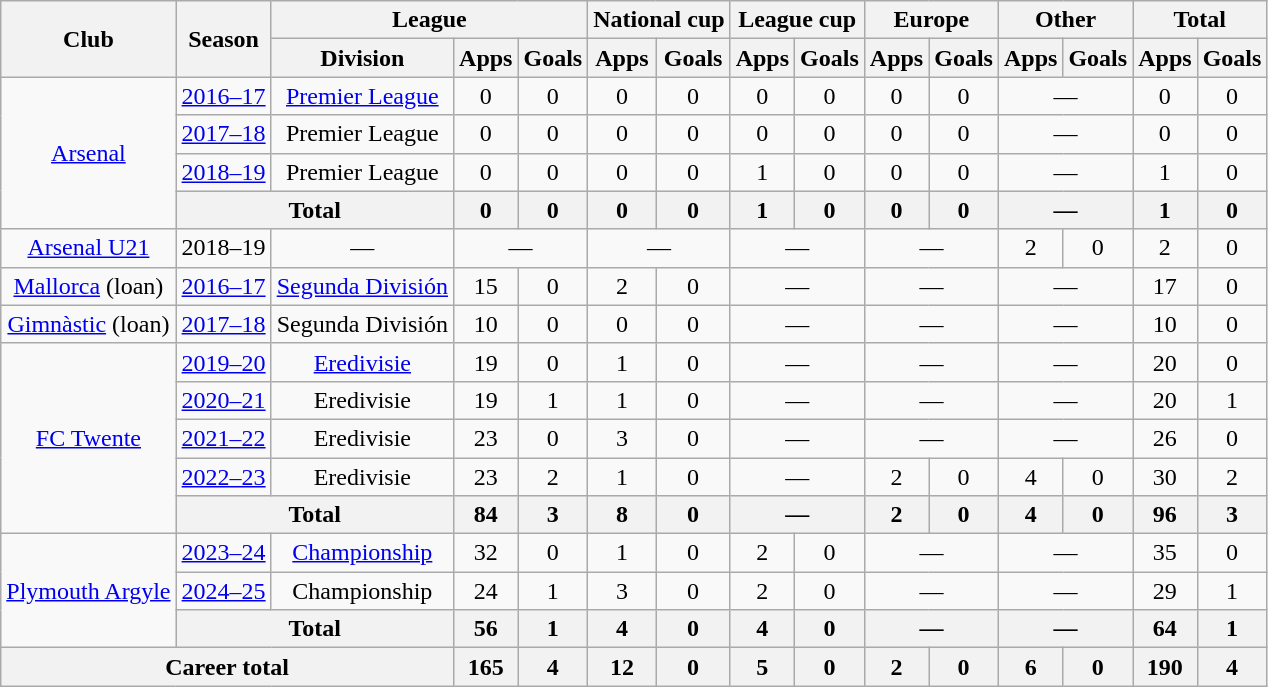<table class="wikitable" style="text-align: center;">
<tr>
<th rowspan="2">Club</th>
<th rowspan="2">Season</th>
<th colspan="3">League</th>
<th colspan="2">National cup</th>
<th colspan="2">League cup</th>
<th colspan="2">Europe</th>
<th colspan="2">Other</th>
<th colspan="2">Total</th>
</tr>
<tr>
<th>Division</th>
<th>Apps</th>
<th>Goals</th>
<th>Apps</th>
<th>Goals</th>
<th>Apps</th>
<th>Goals</th>
<th>Apps</th>
<th>Goals</th>
<th>Apps</th>
<th>Goals</th>
<th>Apps</th>
<th>Goals</th>
</tr>
<tr>
<td rowspan="4"><a href='#'>Arsenal</a></td>
<td><a href='#'>2016–17</a></td>
<td><a href='#'>Premier League</a></td>
<td>0</td>
<td>0</td>
<td>0</td>
<td>0</td>
<td>0</td>
<td>0</td>
<td>0</td>
<td>0</td>
<td colspan="2">—</td>
<td>0</td>
<td>0</td>
</tr>
<tr>
<td><a href='#'>2017–18</a></td>
<td>Premier League</td>
<td>0</td>
<td>0</td>
<td>0</td>
<td>0</td>
<td>0</td>
<td>0</td>
<td>0</td>
<td>0</td>
<td colspan="2">—</td>
<td>0</td>
<td>0</td>
</tr>
<tr>
<td><a href='#'>2018–19</a></td>
<td>Premier League</td>
<td>0</td>
<td>0</td>
<td>0</td>
<td>0</td>
<td>1</td>
<td>0</td>
<td>0</td>
<td>0</td>
<td colspan="2">—</td>
<td>1</td>
<td>0</td>
</tr>
<tr>
<th colspan="2">Total</th>
<th>0</th>
<th>0</th>
<th>0</th>
<th>0</th>
<th>1</th>
<th>0</th>
<th>0</th>
<th>0</th>
<th colspan="2">—</th>
<th>1</th>
<th>0</th>
</tr>
<tr>
<td><a href='#'>Arsenal U21</a></td>
<td>2018–19</td>
<td>—</td>
<td colspan="2">—</td>
<td colspan="2">—</td>
<td colspan="2">—</td>
<td colspan="2">—</td>
<td>2</td>
<td>0</td>
<td>2</td>
<td>0</td>
</tr>
<tr>
<td><a href='#'>Mallorca</a> (loan)</td>
<td><a href='#'>2016–17</a></td>
<td><a href='#'>Segunda División</a></td>
<td>15</td>
<td>0</td>
<td>2</td>
<td>0</td>
<td colspan="2">—</td>
<td colspan="2">—</td>
<td colspan="2">—</td>
<td>17</td>
<td>0</td>
</tr>
<tr>
<td><a href='#'>Gimnàstic</a> (loan)</td>
<td><a href='#'>2017–18</a></td>
<td>Segunda División</td>
<td>10</td>
<td>0</td>
<td>0</td>
<td>0</td>
<td colspan="2">—</td>
<td colspan="2">—</td>
<td colspan="2">—</td>
<td>10</td>
<td>0</td>
</tr>
<tr>
<td rowspan="5"><a href='#'>FC Twente</a></td>
<td><a href='#'>2019–20</a></td>
<td><a href='#'>Eredivisie</a></td>
<td>19</td>
<td>0</td>
<td>1</td>
<td>0</td>
<td colspan="2">—</td>
<td colspan="2">—</td>
<td colspan="2">—</td>
<td>20</td>
<td>0</td>
</tr>
<tr>
<td><a href='#'>2020–21</a></td>
<td>Eredivisie</td>
<td>19</td>
<td>1</td>
<td>1</td>
<td>0</td>
<td colspan="2">—</td>
<td colspan="2">—</td>
<td colspan="2">—</td>
<td>20</td>
<td>1</td>
</tr>
<tr>
<td><a href='#'>2021–22</a></td>
<td>Eredivisie</td>
<td>23</td>
<td>0</td>
<td>3</td>
<td>0</td>
<td colspan="2">—</td>
<td colspan="2">—</td>
<td colspan="2">—</td>
<td>26</td>
<td>0</td>
</tr>
<tr>
<td><a href='#'>2022–23</a></td>
<td>Eredivisie</td>
<td>23</td>
<td>2</td>
<td>1</td>
<td>0</td>
<td colspan="2">—</td>
<td>2</td>
<td>0</td>
<td>4</td>
<td>0</td>
<td>30</td>
<td>2</td>
</tr>
<tr>
<th colspan="2">Total</th>
<th>84</th>
<th>3</th>
<th>8</th>
<th>0</th>
<th colspan="2">—</th>
<th>2</th>
<th>0</th>
<th>4</th>
<th>0</th>
<th>96</th>
<th>3</th>
</tr>
<tr>
<td rowspan="3"><a href='#'>Plymouth Argyle</a></td>
<td><a href='#'>2023–24</a></td>
<td><a href='#'>Championship</a></td>
<td>32</td>
<td>0</td>
<td>1</td>
<td>0</td>
<td>2</td>
<td>0</td>
<td colspan="2">—</td>
<td colspan="2">—</td>
<td>35</td>
<td>0</td>
</tr>
<tr>
<td><a href='#'>2024–25</a></td>
<td>Championship</td>
<td>24</td>
<td>1</td>
<td>3</td>
<td>0</td>
<td>2</td>
<td>0</td>
<td colspan="2">—</td>
<td colspan="2">—</td>
<td>29</td>
<td>1</td>
</tr>
<tr>
<th colspan="2">Total</th>
<th>56</th>
<th>1</th>
<th>4</th>
<th>0</th>
<th>4</th>
<th>0</th>
<th colspan="2">—</th>
<th colspan="2">—</th>
<th>64</th>
<th>1</th>
</tr>
<tr>
<th colspan="3">Career total</th>
<th>165</th>
<th>4</th>
<th>12</th>
<th>0</th>
<th>5</th>
<th>0</th>
<th>2</th>
<th>0</th>
<th>6</th>
<th>0</th>
<th>190</th>
<th>4</th>
</tr>
</table>
